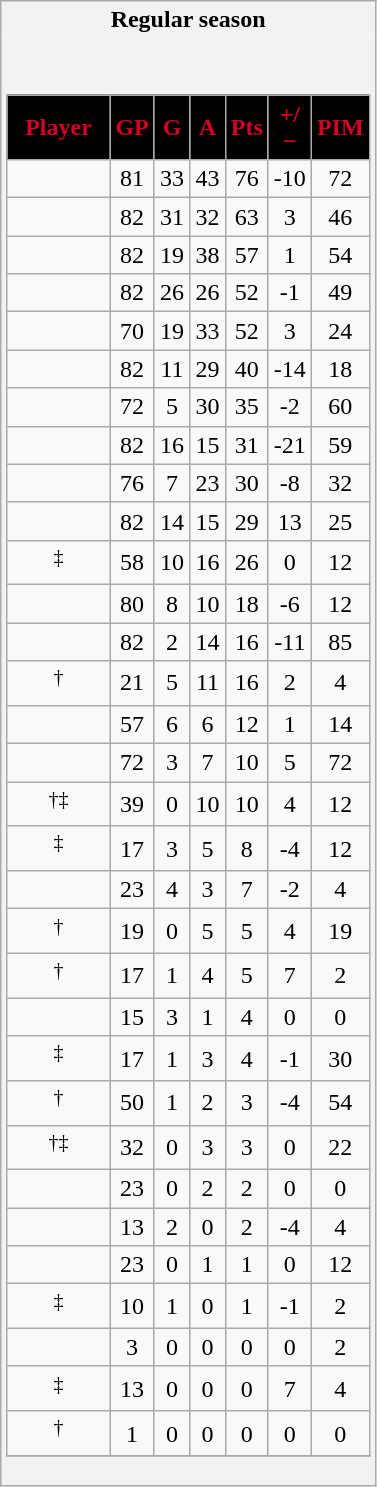<table class="wikitable" style="border: 1px solid #aaa;">
<tr>
<th style="border: 0;">Regular season</th>
</tr>
<tr>
<td style="background: #f2f2f2; border: 0; text-align: center;"><br><table class="wikitable sortable" width="100%">
<tr align=center>
<th style="background:black;color:#d40026;" width="40%">Player</th>
<th style="background:black;color:#d40026;" width="10%">GP</th>
<th style="background:black;color:#d40026;" width="10%">G</th>
<th style="background:black;color:#d40026;" width="10%">A</th>
<th style="background:black;color:#d40026;" width="10%">Pts</th>
<th style="background:black;color:#d40026;" width="10%">+/−</th>
<th style="background:black;color:#d40026;" width="10%">PIM</th>
</tr>
<tr align=center>
<td></td>
<td>81</td>
<td>33</td>
<td>43</td>
<td>76</td>
<td>-10</td>
<td>72</td>
</tr>
<tr align=center>
<td></td>
<td>82</td>
<td>31</td>
<td>32</td>
<td>63</td>
<td>3</td>
<td>46</td>
</tr>
<tr align=center>
<td></td>
<td>82</td>
<td>19</td>
<td>38</td>
<td>57</td>
<td>1</td>
<td>54</td>
</tr>
<tr align=center>
<td></td>
<td>82</td>
<td>26</td>
<td>26</td>
<td>52</td>
<td>-1</td>
<td>49</td>
</tr>
<tr align=center>
<td></td>
<td>70</td>
<td>19</td>
<td>33</td>
<td>52</td>
<td>3</td>
<td>24</td>
</tr>
<tr align=center>
<td></td>
<td>82</td>
<td>11</td>
<td>29</td>
<td>40</td>
<td>-14</td>
<td>18</td>
</tr>
<tr align=center>
<td></td>
<td>72</td>
<td>5</td>
<td>30</td>
<td>35</td>
<td>-2</td>
<td>60</td>
</tr>
<tr align=center>
<td></td>
<td>82</td>
<td>16</td>
<td>15</td>
<td>31</td>
<td>-21</td>
<td>59</td>
</tr>
<tr align=center>
<td></td>
<td>76</td>
<td>7</td>
<td>23</td>
<td>30</td>
<td>-8</td>
<td>32</td>
</tr>
<tr align=center>
<td></td>
<td>82</td>
<td>14</td>
<td>15</td>
<td>29</td>
<td>13</td>
<td>25</td>
</tr>
<tr align=center>
<td><sup>‡</sup></td>
<td>58</td>
<td>10</td>
<td>16</td>
<td>26</td>
<td>0</td>
<td>12</td>
</tr>
<tr align=center>
<td></td>
<td>80</td>
<td>8</td>
<td>10</td>
<td>18</td>
<td>-6</td>
<td>12</td>
</tr>
<tr align=center>
<td></td>
<td>82</td>
<td>2</td>
<td>14</td>
<td>16</td>
<td>-11</td>
<td>85</td>
</tr>
<tr align=center>
<td><sup>†</sup></td>
<td>21</td>
<td>5</td>
<td>11</td>
<td>16</td>
<td>2</td>
<td>4</td>
</tr>
<tr align=center>
<td></td>
<td>57</td>
<td>6</td>
<td>6</td>
<td>12</td>
<td>1</td>
<td>14</td>
</tr>
<tr align=center>
<td></td>
<td>72</td>
<td>3</td>
<td>7</td>
<td>10</td>
<td>5</td>
<td>72</td>
</tr>
<tr align=center>
<td><sup>†‡</sup></td>
<td>39</td>
<td>0</td>
<td>10</td>
<td>10</td>
<td>4</td>
<td>12</td>
</tr>
<tr align=center>
<td><sup>‡</sup></td>
<td>17</td>
<td>3</td>
<td>5</td>
<td>8</td>
<td>-4</td>
<td>12</td>
</tr>
<tr align=center>
<td></td>
<td>23</td>
<td>4</td>
<td>3</td>
<td>7</td>
<td>-2</td>
<td>4</td>
</tr>
<tr align=center>
<td><sup>†</sup></td>
<td>19</td>
<td>0</td>
<td>5</td>
<td>5</td>
<td>4</td>
<td>19</td>
</tr>
<tr align=center>
<td><sup>†</sup></td>
<td>17</td>
<td>1</td>
<td>4</td>
<td>5</td>
<td>7</td>
<td>2</td>
</tr>
<tr align=center>
<td></td>
<td>15</td>
<td>3</td>
<td>1</td>
<td>4</td>
<td>0</td>
<td>0</td>
</tr>
<tr align=center>
<td><sup>‡</sup></td>
<td>17</td>
<td>1</td>
<td>3</td>
<td>4</td>
<td>-1</td>
<td>30</td>
</tr>
<tr align=center>
<td><sup>†</sup></td>
<td>50</td>
<td>1</td>
<td>2</td>
<td>3</td>
<td>-4</td>
<td>54</td>
</tr>
<tr align=center>
<td><sup>†‡</sup></td>
<td>32</td>
<td>0</td>
<td>3</td>
<td>3</td>
<td>0</td>
<td>22</td>
</tr>
<tr align=center>
<td></td>
<td>23</td>
<td>0</td>
<td>2</td>
<td>2</td>
<td>0</td>
<td>0</td>
</tr>
<tr align=center>
<td></td>
<td>13</td>
<td>2</td>
<td>0</td>
<td>2</td>
<td>-4</td>
<td>4</td>
</tr>
<tr align=center>
<td></td>
<td>23</td>
<td>0</td>
<td>1</td>
<td>1</td>
<td>0</td>
<td>12</td>
</tr>
<tr align=center>
<td><sup>‡</sup></td>
<td>10</td>
<td>1</td>
<td>0</td>
<td>1</td>
<td>-1</td>
<td>2</td>
</tr>
<tr align=center>
<td></td>
<td>3</td>
<td>0</td>
<td>0</td>
<td>0</td>
<td>0</td>
<td>2</td>
</tr>
<tr align=center>
<td><sup>‡</sup></td>
<td>13</td>
<td>0</td>
<td>0</td>
<td>0</td>
<td>7</td>
<td>4</td>
</tr>
<tr align=center>
<td><sup>†</sup></td>
<td>1</td>
<td>0</td>
<td>0</td>
<td>0</td>
<td>0</td>
<td>0</td>
</tr>
<tr>
</tr>
</table>
</td>
</tr>
</table>
